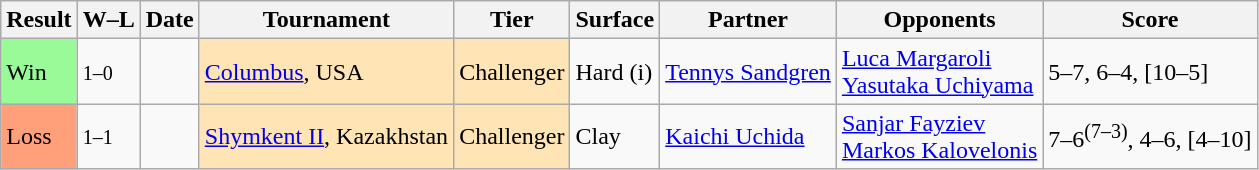<table class="sortable wikitable">
<tr>
<th>Result</th>
<th class="unsortable">W–L</th>
<th>Date</th>
<th>Tournament</th>
<th>Tier</th>
<th>Surface</th>
<th>Partner</th>
<th>Opponents</th>
<th class="unsortable">Score</th>
</tr>
<tr>
<td bgcolor=98FB98>Win</td>
<td><small>1–0</small></td>
<td><a href='#'></a></td>
<td style="background:moccasin;"><a href='#'>Columbus</a>, USA</td>
<td style="background:moccasin;">Challenger</td>
<td>Hard (i)</td>
<td> <a href='#'>Tennys Sandgren</a></td>
<td> <a href='#'>Luca Margaroli</a><br> <a href='#'>Yasutaka Uchiyama</a></td>
<td>5–7, 6–4, [10–5]</td>
</tr>
<tr>
<td bgcolor=FFA07A>Loss</td>
<td><small>1–1</small></td>
<td><a href='#'></a></td>
<td style="background:moccasin;"><a href='#'>Shymkent II</a>, Kazakhstan</td>
<td style="background:moccasin;">Challenger</td>
<td>Clay</td>
<td> <a href='#'>Kaichi Uchida</a></td>
<td> <a href='#'>Sanjar Fayziev</a><br> <a href='#'>Markos Kalovelonis</a></td>
<td>7–6<sup>(7–3)</sup>, 4–6, [4–10]</td>
</tr>
</table>
